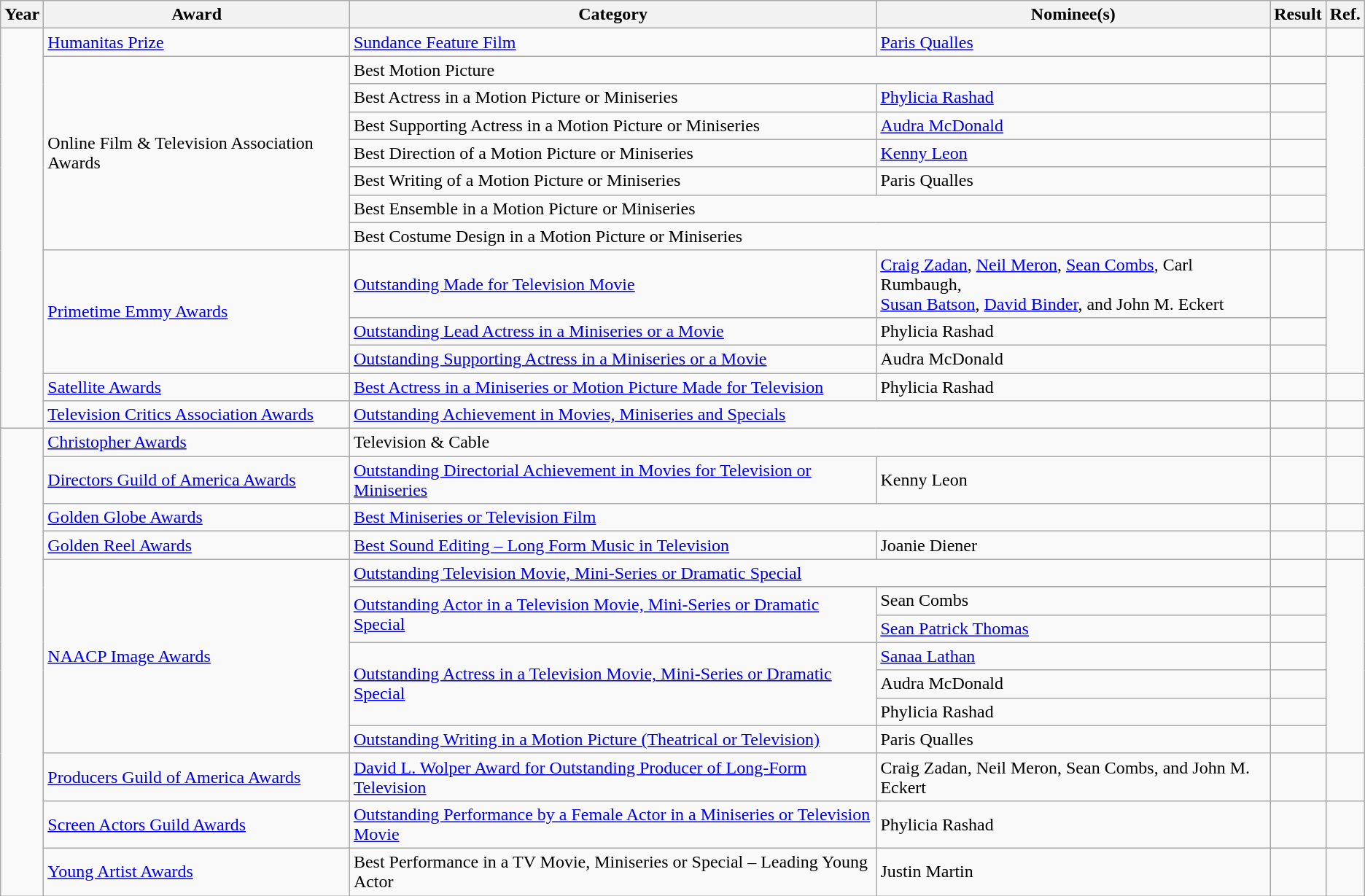<table class="wikitable sortable">
<tr>
<th>Year</th>
<th>Award</th>
<th>Category</th>
<th>Nominee(s)</th>
<th>Result</th>
<th>Ref.</th>
</tr>
<tr>
<td rowspan="13"></td>
<td><a href='#'>Humanitas Prize</a></td>
<td><a href='#'>Sundance Feature Film</a></td>
<td><a href='#'>Paris Qualles</a></td>
<td></td>
<td align="center"></td>
</tr>
<tr>
<td rowspan="7">Online Film & Television Association Awards</td>
<td colspan="2">Best Motion Picture</td>
<td></td>
<td align="center" rowspan="7"></td>
</tr>
<tr>
<td>Best Actress in a Motion Picture or Miniseries</td>
<td><a href='#'>Phylicia Rashad</a></td>
<td></td>
</tr>
<tr>
<td>Best Supporting Actress in a Motion Picture or Miniseries</td>
<td><a href='#'>Audra McDonald</a></td>
<td></td>
</tr>
<tr>
<td>Best Direction of a Motion Picture or Miniseries</td>
<td><a href='#'>Kenny Leon</a></td>
<td></td>
</tr>
<tr>
<td>Best Writing of a Motion Picture or Miniseries</td>
<td>Paris Qualles</td>
<td></td>
</tr>
<tr>
<td colspan="2">Best Ensemble in a Motion Picture or Miniseries</td>
<td></td>
</tr>
<tr>
<td colspan="2">Best Costume Design in a Motion Picture or Miniseries</td>
<td></td>
</tr>
<tr>
<td rowspan="3"><a href='#'>Primetime Emmy Awards</a></td>
<td><a href='#'>Outstanding Made for Television Movie</a></td>
<td><a href='#'>Craig Zadan</a>, <a href='#'>Neil Meron</a>, <a href='#'>Sean Combs</a>, Carl Rumbaugh, <br> <a href='#'>Susan Batson</a>, <a href='#'>David Binder</a>, and John M. Eckert</td>
<td></td>
<td align="center" rowspan="3"></td>
</tr>
<tr>
<td><a href='#'>Outstanding Lead Actress in a Miniseries or a Movie</a></td>
<td>Phylicia Rashad</td>
<td></td>
</tr>
<tr>
<td><a href='#'>Outstanding Supporting Actress in a Miniseries or a Movie</a></td>
<td>Audra McDonald</td>
<td></td>
</tr>
<tr>
<td><a href='#'>Satellite Awards</a></td>
<td><a href='#'>Best Actress in a Miniseries or Motion Picture Made for Television</a></td>
<td>Phylicia Rashad</td>
<td></td>
<td align="center"></td>
</tr>
<tr>
<td><a href='#'>Television Critics Association Awards</a></td>
<td colspan="2"><a href='#'>Outstanding Achievement in Movies, Miniseries and Specials</a></td>
<td></td>
<td align="center"></td>
</tr>
<tr>
<td rowspan="14"></td>
<td><a href='#'>Christopher Awards</a></td>
<td colspan="2">Television & Cable</td>
<td></td>
<td align="center"></td>
</tr>
<tr>
<td><a href='#'>Directors Guild of America Awards</a></td>
<td><a href='#'>Outstanding Directorial Achievement in Movies for Television or Miniseries</a></td>
<td>Kenny Leon</td>
<td></td>
<td align="center"></td>
</tr>
<tr>
<td><a href='#'>Golden Globe Awards</a></td>
<td colspan="2"><a href='#'>Best Miniseries or Television Film</a></td>
<td></td>
<td align="center"></td>
</tr>
<tr>
<td><a href='#'>Golden Reel Awards</a></td>
<td><a href='#'>Best Sound Editing – Long Form Music in Television</a></td>
<td>Joanie Diener</td>
<td></td>
<td align="center"></td>
</tr>
<tr>
<td rowspan="7"><a href='#'>NAACP Image Awards</a></td>
<td colspan="2"><a href='#'>Outstanding Television Movie, Mini-Series or Dramatic Special</a></td>
<td></td>
<td align="center" rowspan="7"></td>
</tr>
<tr>
<td rowspan="2"><a href='#'>Outstanding Actor in a Television Movie, Mini-Series or Dramatic Special</a></td>
<td>Sean Combs</td>
<td></td>
</tr>
<tr>
<td><a href='#'>Sean Patrick Thomas</a></td>
<td></td>
</tr>
<tr>
<td rowspan="3"><a href='#'>Outstanding Actress in a Television Movie, Mini-Series or Dramatic Special</a></td>
<td><a href='#'>Sanaa Lathan</a></td>
<td></td>
</tr>
<tr>
<td>Audra McDonald</td>
<td></td>
</tr>
<tr>
<td>Phylicia Rashad</td>
<td></td>
</tr>
<tr>
<td><a href='#'>Outstanding Writing in a Motion Picture (Theatrical or Television)</a></td>
<td>Paris Qualles</td>
<td></td>
</tr>
<tr>
<td><a href='#'>Producers Guild of America Awards</a></td>
<td><a href='#'>David L. Wolper Award for Outstanding Producer of Long-Form Television</a></td>
<td>Craig Zadan, Neil Meron, Sean Combs, and John M. Eckert</td>
<td></td>
<td align="center"></td>
</tr>
<tr>
<td><a href='#'>Screen Actors Guild Awards</a></td>
<td><a href='#'>Outstanding Performance by a Female Actor in a Miniseries or Television Movie</a></td>
<td>Phylicia Rashad</td>
<td></td>
<td align="center"></td>
</tr>
<tr>
<td><a href='#'>Young Artist Awards</a></td>
<td>Best Performance in a TV Movie, Miniseries or Special – Leading Young Actor</td>
<td>Justin Martin</td>
<td></td>
<td align="center" rowspan="2"></td>
</tr>
</table>
